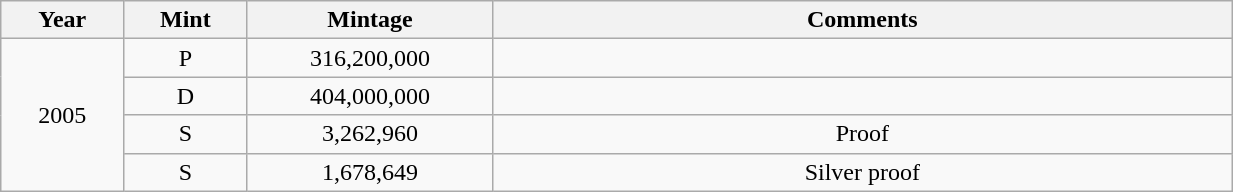<table class="wikitable sortable" style="min-width:65%; text-align:center;">
<tr>
<th width="10%">Year</th>
<th width="10%">Mint</th>
<th width="20%">Mintage</th>
<th width="60%">Comments</th>
</tr>
<tr>
<td rowspan="4">2005</td>
<td>P</td>
<td>316,200,000</td>
<td></td>
</tr>
<tr>
<td>D</td>
<td>404,000,000</td>
<td></td>
</tr>
<tr>
<td>S</td>
<td>3,262,960</td>
<td>Proof</td>
</tr>
<tr>
<td>S</td>
<td>1,678,649</td>
<td>Silver proof</td>
</tr>
</table>
